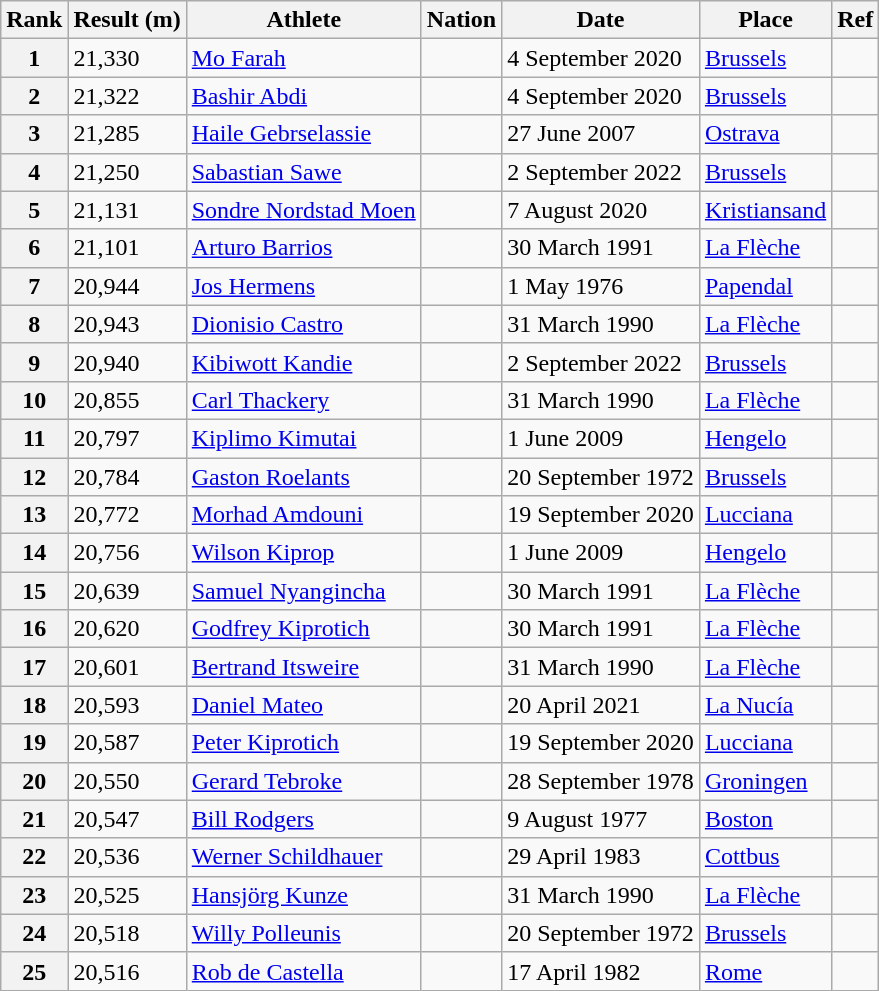<table class="wikitable">
<tr>
<th>Rank</th>
<th>Result (m)</th>
<th>Athlete</th>
<th>Nation</th>
<th>Date</th>
<th>Place</th>
<th>Ref</th>
</tr>
<tr>
<th>1</th>
<td>21,330</td>
<td><a href='#'>Mo Farah</a></td>
<td></td>
<td>4 September 2020</td>
<td><a href='#'>Brussels</a></td>
<td></td>
</tr>
<tr>
<th>2</th>
<td>21,322</td>
<td><a href='#'>Bashir Abdi</a></td>
<td></td>
<td>4 September 2020</td>
<td><a href='#'>Brussels</a></td>
<td></td>
</tr>
<tr>
<th>3</th>
<td>21,285</td>
<td><a href='#'>Haile Gebrselassie</a></td>
<td></td>
<td>27 June 2007</td>
<td><a href='#'>Ostrava</a></td>
<td></td>
</tr>
<tr>
<th>4</th>
<td>21,250</td>
<td><a href='#'>Sabastian Sawe</a></td>
<td></td>
<td>2 September 2022</td>
<td><a href='#'>Brussels</a></td>
<td></td>
</tr>
<tr>
<th>5</th>
<td>21,131</td>
<td><a href='#'>Sondre Nordstad Moen</a></td>
<td></td>
<td>7 August 2020</td>
<td><a href='#'>Kristiansand</a></td>
<td></td>
</tr>
<tr>
<th>6</th>
<td>21,101</td>
<td><a href='#'>Arturo Barrios</a></td>
<td></td>
<td>30 March 1991</td>
<td><a href='#'>La Flèche</a></td>
<td></td>
</tr>
<tr>
<th>7</th>
<td>20,944</td>
<td><a href='#'>Jos Hermens</a></td>
<td></td>
<td>1 May 1976</td>
<td><a href='#'>Papendal</a></td>
<td></td>
</tr>
<tr>
<th>8</th>
<td>20,943</td>
<td><a href='#'>Dionisio Castro</a></td>
<td></td>
<td>31 March 1990</td>
<td><a href='#'>La Flèche</a></td>
<td></td>
</tr>
<tr>
<th>9</th>
<td>20,940</td>
<td><a href='#'>Kibiwott Kandie</a></td>
<td></td>
<td>2 September 2022</td>
<td><a href='#'>Brussels</a></td>
<td></td>
</tr>
<tr>
<th>10</th>
<td>20,855</td>
<td><a href='#'>Carl Thackery</a></td>
<td></td>
<td>31 March 1990</td>
<td><a href='#'>La Flèche</a></td>
<td></td>
</tr>
<tr>
<th>11</th>
<td>20,797</td>
<td><a href='#'>Kiplimo Kimutai</a></td>
<td></td>
<td>1 June 2009</td>
<td><a href='#'>Hengelo</a></td>
<td></td>
</tr>
<tr>
<th>12</th>
<td>20,784</td>
<td><a href='#'>Gaston Roelants</a></td>
<td></td>
<td>20 September 1972</td>
<td><a href='#'>Brussels</a></td>
<td></td>
</tr>
<tr>
<th>13</th>
<td>20,772</td>
<td><a href='#'>Morhad Amdouni</a></td>
<td></td>
<td>19 September 2020</td>
<td><a href='#'>Lucciana</a></td>
<td></td>
</tr>
<tr>
<th>14</th>
<td>20,756</td>
<td><a href='#'>Wilson Kiprop</a></td>
<td></td>
<td>1 June 2009</td>
<td><a href='#'>Hengelo</a></td>
<td></td>
</tr>
<tr>
<th>15</th>
<td>20,639</td>
<td><a href='#'>Samuel Nyangincha</a></td>
<td></td>
<td>30 March 1991</td>
<td><a href='#'>La Flèche</a></td>
<td></td>
</tr>
<tr>
<th>16</th>
<td>20,620</td>
<td><a href='#'>Godfrey Kiprotich</a></td>
<td></td>
<td>30 March 1991</td>
<td><a href='#'>La Flèche</a></td>
<td></td>
</tr>
<tr>
<th>17</th>
<td>20,601</td>
<td><a href='#'>Bertrand Itsweire</a></td>
<td></td>
<td>31 March 1990</td>
<td><a href='#'>La Flèche</a></td>
<td></td>
</tr>
<tr>
<th>18</th>
<td>20,593</td>
<td><a href='#'>Daniel Mateo</a></td>
<td></td>
<td>20 April 2021</td>
<td><a href='#'>La Nucía</a></td>
<td></td>
</tr>
<tr>
<th>19</th>
<td>20,587</td>
<td><a href='#'>Peter Kiprotich</a></td>
<td></td>
<td>19 September 2020</td>
<td><a href='#'>Lucciana</a></td>
<td></td>
</tr>
<tr>
<th>20</th>
<td>20,550</td>
<td><a href='#'>Gerard Tebroke</a></td>
<td></td>
<td>28 September 1978</td>
<td><a href='#'>Groningen</a></td>
<td></td>
</tr>
<tr>
<th>21</th>
<td>20,547</td>
<td><a href='#'>Bill Rodgers</a></td>
<td></td>
<td>9 August 1977</td>
<td><a href='#'>Boston</a></td>
<td></td>
</tr>
<tr>
<th>22</th>
<td>20,536</td>
<td><a href='#'>Werner Schildhauer</a></td>
<td></td>
<td>29 April 1983</td>
<td><a href='#'>Cottbus</a></td>
<td></td>
</tr>
<tr>
<th>23</th>
<td>20,525</td>
<td><a href='#'>Hansjörg Kunze</a></td>
<td></td>
<td>31 March 1990</td>
<td><a href='#'>La Flèche</a></td>
<td></td>
</tr>
<tr>
<th>24</th>
<td>20,518</td>
<td><a href='#'>Willy Polleunis</a></td>
<td></td>
<td>20 September 1972</td>
<td><a href='#'>Brussels</a></td>
<td></td>
</tr>
<tr>
<th>25</th>
<td>20,516</td>
<td><a href='#'>Rob de Castella</a></td>
<td></td>
<td>17 April 1982</td>
<td><a href='#'>Rome</a></td>
<td></td>
</tr>
</table>
